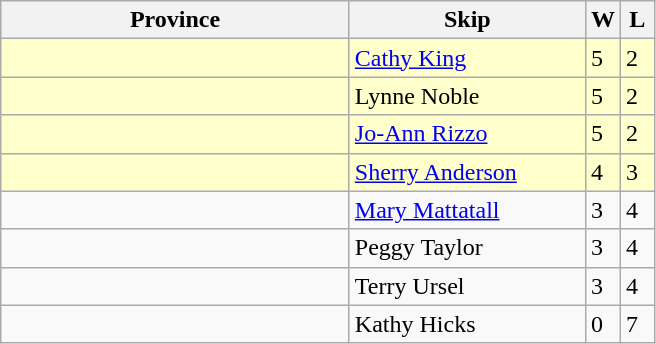<table class="wikitable">
<tr>
<th width=225>Province</th>
<th width=150>Skip</th>
<th width=15>W</th>
<th width=15>L</th>
</tr>
<tr bgcolor=ffffcc>
<td></td>
<td><a href='#'>Cathy King</a></td>
<td>5</td>
<td>2</td>
</tr>
<tr bgcolor=ffffcc>
<td></td>
<td>Lynne Noble</td>
<td>5</td>
<td>2</td>
</tr>
<tr bgcolor=ffffcc>
<td></td>
<td><a href='#'>Jo-Ann Rizzo</a></td>
<td>5</td>
<td>2</td>
</tr>
<tr bgcolor=ffffcc>
<td></td>
<td><a href='#'>Sherry Anderson</a></td>
<td>4</td>
<td>3</td>
</tr>
<tr>
<td></td>
<td><a href='#'>Mary Mattatall</a></td>
<td>3</td>
<td>4</td>
</tr>
<tr>
<td></td>
<td>Peggy Taylor</td>
<td>3</td>
<td>4</td>
</tr>
<tr>
<td></td>
<td>Terry Ursel</td>
<td>3</td>
<td>4</td>
</tr>
<tr>
<td></td>
<td>Kathy Hicks</td>
<td>0</td>
<td>7</td>
</tr>
</table>
